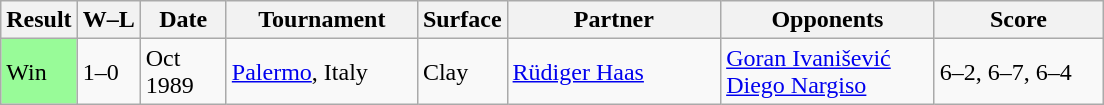<table class="sortable wikitable">
<tr>
<th>Result</th>
<th class="unsortable">W–L</th>
<th style="width:50px">Date</th>
<th style="width:120px">Tournament</th>
<th style="width:50px">Surface</th>
<th style="width:135px">Partner</th>
<th style="width:135px">Opponents</th>
<th style="width:105px" class="unsortable">Score</th>
</tr>
<tr>
<td style="background:#98fb98;">Win</td>
<td>1–0</td>
<td>Oct 1989</td>
<td><a href='#'>Palermo</a>, Italy</td>
<td>Clay</td>
<td> <a href='#'>Rüdiger Haas</a></td>
<td> <a href='#'>Goran Ivanišević</a><br> <a href='#'>Diego Nargiso</a></td>
<td>6–2, 6–7, 6–4</td>
</tr>
</table>
